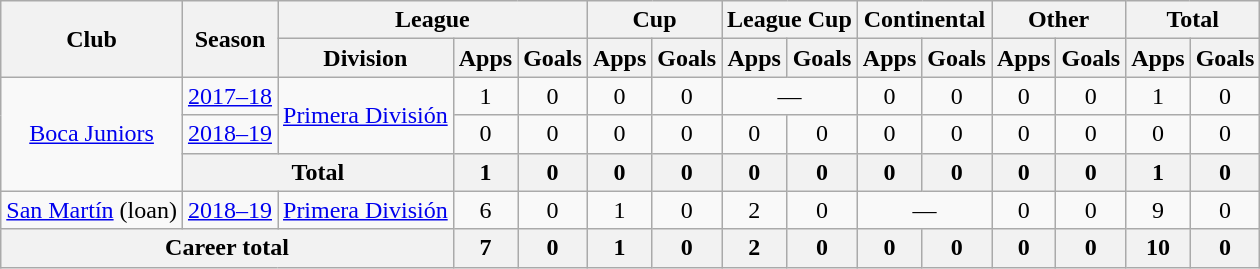<table class="wikitable" style="text-align:center">
<tr>
<th rowspan="2">Club</th>
<th rowspan="2">Season</th>
<th colspan="3">League</th>
<th colspan="2">Cup</th>
<th colspan="2">League Cup</th>
<th colspan="2">Continental</th>
<th colspan="2">Other</th>
<th colspan="2">Total</th>
</tr>
<tr>
<th>Division</th>
<th>Apps</th>
<th>Goals</th>
<th>Apps</th>
<th>Goals</th>
<th>Apps</th>
<th>Goals</th>
<th>Apps</th>
<th>Goals</th>
<th>Apps</th>
<th>Goals</th>
<th>Apps</th>
<th>Goals</th>
</tr>
<tr>
<td rowspan="3"><a href='#'>Boca Juniors</a></td>
<td><a href='#'>2017–18</a></td>
<td rowspan="2"><a href='#'>Primera División</a></td>
<td>1</td>
<td>0</td>
<td>0</td>
<td>0</td>
<td colspan="2">—</td>
<td>0</td>
<td>0</td>
<td>0</td>
<td>0</td>
<td>1</td>
<td>0</td>
</tr>
<tr>
<td><a href='#'>2018–19</a></td>
<td>0</td>
<td>0</td>
<td>0</td>
<td>0</td>
<td>0</td>
<td>0</td>
<td>0</td>
<td>0</td>
<td>0</td>
<td>0</td>
<td>0</td>
<td>0</td>
</tr>
<tr>
<th colspan="2">Total</th>
<th>1</th>
<th>0</th>
<th>0</th>
<th>0</th>
<th>0</th>
<th>0</th>
<th>0</th>
<th>0</th>
<th>0</th>
<th>0</th>
<th>1</th>
<th>0</th>
</tr>
<tr>
<td rowspan="1"><a href='#'>San Martín</a> (loan)</td>
<td><a href='#'>2018–19</a></td>
<td rowspan="1"><a href='#'>Primera División</a></td>
<td>6</td>
<td>0</td>
<td>1</td>
<td>0</td>
<td>2</td>
<td>0</td>
<td colspan="2">—</td>
<td>0</td>
<td>0</td>
<td>9</td>
<td>0</td>
</tr>
<tr>
<th colspan="3">Career total</th>
<th>7</th>
<th>0</th>
<th>1</th>
<th>0</th>
<th>2</th>
<th>0</th>
<th>0</th>
<th>0</th>
<th>0</th>
<th>0</th>
<th>10</th>
<th>0</th>
</tr>
</table>
